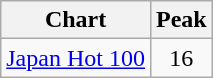<table class="wikitable">
<tr>
<th style="text-align:center;">Chart</th>
<th style="text-align:center;">Peak</th>
</tr>
<tr>
<td align="left"><a href='#'>Japan Hot 100</a></td>
<td style="text-align:center;">16</td>
</tr>
</table>
